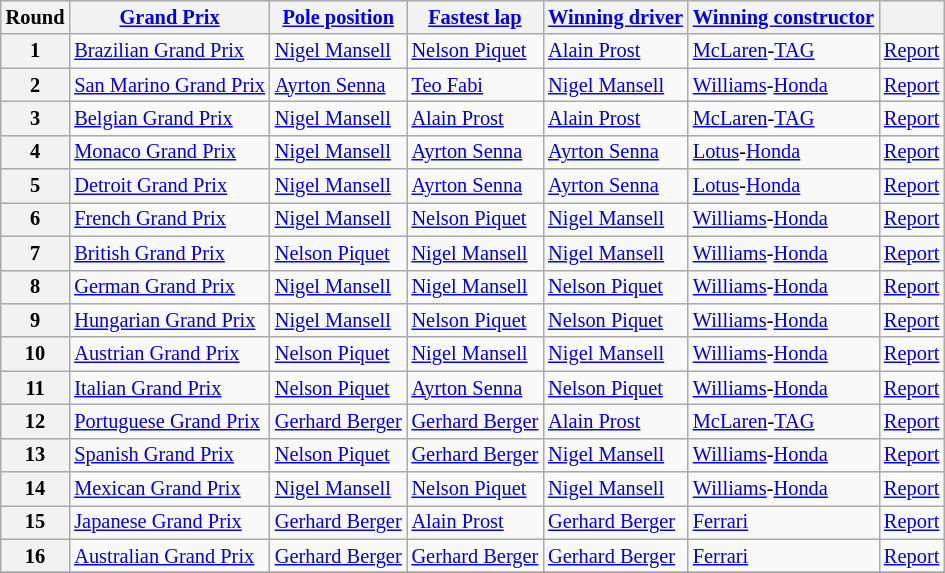<table class="wikitable sortable" style="font-size: 85%">
<tr>
<th>Round</th>
<th nowrap><a href='#'>Grand Prix</a></th>
<th nowrap><a href='#'>Pole position</a></th>
<th nowrap><a href='#'>Fastest lap</a></th>
<th nowrap><a href='#'>Winning driver</a></th>
<th nowrap><a href='#'>Winning constructor</a></th>
<th></th>
</tr>
<tr>
<th>1</th>
<td> <a href='#'>Brazilian Grand Prix</a></td>
<td nowrap> <a href='#'>Nigel Mansell</a></td>
<td> <a href='#'>Nelson Piquet</a></td>
<td> <a href='#'>Alain Prost</a></td>
<td> <a href='#'>McLaren</a>-<a href='#'>TAG</a></td>
<td><a href='#'>Report</a></td>
</tr>
<tr>
<th>2</th>
<td nowrap> <a href='#'>San Marino Grand Prix</a></td>
<td> <a href='#'>Ayrton Senna</a></td>
<td> <a href='#'>Teo Fabi</a></td>
<td> <a href='#'>Nigel Mansell</a></td>
<td nowrap> <a href='#'>Williams</a>-<a href='#'>Honda</a></td>
<td><a href='#'>Report</a></td>
</tr>
<tr>
<th>3</th>
<td> <a href='#'>Belgian Grand Prix</a></td>
<td> <a href='#'>Nigel Mansell</a></td>
<td> <a href='#'>Alain Prost</a></td>
<td> <a href='#'>Alain Prost</a></td>
<td> <a href='#'>McLaren</a>-<a href='#'>TAG</a></td>
<td><a href='#'>Report</a></td>
</tr>
<tr>
<th>4</th>
<td> <a href='#'>Monaco Grand Prix</a></td>
<td> <a href='#'>Nigel Mansell</a></td>
<td> <a href='#'>Ayrton Senna</a></td>
<td> <a href='#'>Ayrton Senna</a></td>
<td> <a href='#'>Lotus</a>-<a href='#'>Honda</a></td>
<td><a href='#'>Report</a></td>
</tr>
<tr>
<th>5</th>
<td> <a href='#'>Detroit Grand Prix</a></td>
<td> <a href='#'>Nigel Mansell</a></td>
<td> <a href='#'>Ayrton Senna</a></td>
<td> <a href='#'>Ayrton Senna</a></td>
<td> <a href='#'>Lotus</a>-<a href='#'>Honda</a></td>
<td><a href='#'>Report</a></td>
</tr>
<tr>
<th>6</th>
<td> <a href='#'>French Grand Prix</a></td>
<td> <a href='#'>Nigel Mansell</a></td>
<td> <a href='#'>Nelson Piquet</a></td>
<td> <a href='#'>Nigel Mansell</a></td>
<td> <a href='#'>Williams</a>-<a href='#'>Honda</a></td>
<td><a href='#'>Report</a></td>
</tr>
<tr>
<th>7</th>
<td> <a href='#'>British Grand Prix</a></td>
<td nowrap> <a href='#'>Nelson Piquet</a></td>
<td> <a href='#'>Nigel Mansell</a></td>
<td> <a href='#'>Nigel Mansell</a></td>
<td> <a href='#'>Williams</a>-<a href='#'>Honda</a></td>
<td><a href='#'>Report</a></td>
</tr>
<tr>
<th>8</th>
<td> <a href='#'>German Grand Prix</a></td>
<td> <a href='#'>Nigel Mansell</a></td>
<td> <a href='#'>Nigel Mansell</a></td>
<td> <a href='#'>Nelson Piquet</a></td>
<td> <a href='#'>Williams</a>-<a href='#'>Honda</a></td>
<td><a href='#'>Report</a></td>
</tr>
<tr>
<th>9</th>
<td> <a href='#'>Hungarian Grand Prix</a></td>
<td> <a href='#'>Nigel Mansell</a></td>
<td> <a href='#'>Nelson Piquet</a></td>
<td> <a href='#'>Nelson Piquet</a></td>
<td> <a href='#'>Williams</a>-<a href='#'>Honda</a></td>
<td><a href='#'>Report</a></td>
</tr>
<tr>
<th>10</th>
<td> <a href='#'>Austrian Grand Prix</a></td>
<td> <a href='#'>Nelson Piquet</a></td>
<td> <a href='#'>Nigel Mansell</a></td>
<td> <a href='#'>Nigel Mansell</a></td>
<td> <a href='#'>Williams</a>-<a href='#'>Honda</a></td>
<td><a href='#'>Report</a></td>
</tr>
<tr>
<th>11</th>
<td> <a href='#'>Italian Grand Prix</a></td>
<td> <a href='#'>Nelson Piquet</a></td>
<td> <a href='#'>Ayrton Senna</a></td>
<td> <a href='#'>Nelson Piquet</a></td>
<td> <a href='#'>Williams</a>-<a href='#'>Honda</a></td>
<td><a href='#'>Report</a></td>
</tr>
<tr>
<th>12</th>
<td nowrap> <a href='#'>Portuguese Grand Prix</a></td>
<td> <a href='#'>Gerhard Berger</a></td>
<td> <a href='#'>Gerhard Berger</a></td>
<td> <a href='#'>Alain Prost</a></td>
<td> <a href='#'>McLaren</a>-<a href='#'>TAG</a></td>
<td><a href='#'>Report</a></td>
</tr>
<tr>
<th>13</th>
<td> <a href='#'>Spanish Grand Prix</a></td>
<td> <a href='#'>Nelson Piquet</a></td>
<td> <a href='#'>Gerhard Berger</a></td>
<td> <a href='#'>Nigel Mansell</a></td>
<td> <a href='#'>Williams</a>-<a href='#'>Honda</a></td>
<td><a href='#'>Report</a></td>
</tr>
<tr>
<th>14</th>
<td> <a href='#'>Mexican Grand Prix</a></td>
<td> <a href='#'>Nigel Mansell</a></td>
<td> <a href='#'>Nelson Piquet</a></td>
<td> <a href='#'>Nigel Mansell</a></td>
<td> <a href='#'>Williams</a>-<a href='#'>Honda</a></td>
<td><a href='#'>Report</a></td>
</tr>
<tr>
<th>15</th>
<td> <a href='#'>Japanese Grand Prix</a></td>
<td> <a href='#'>Gerhard Berger</a></td>
<td> <a href='#'>Alain Prost</a></td>
<td> <a href='#'>Gerhard Berger</a></td>
<td> <a href='#'>Ferrari</a></td>
<td><a href='#'>Report</a></td>
</tr>
<tr>
<th>16</th>
<td> <a href='#'>Australian Grand Prix</a></td>
<td nowrap> <a href='#'>Gerhard Berger</a></td>
<td nowrap> <a href='#'>Gerhard Berger</a></td>
<td nowrap> <a href='#'>Gerhard Berger</a></td>
<td> <a href='#'>Ferrari</a></td>
<td><a href='#'>Report</a></td>
</tr>
<tr>
</tr>
</table>
